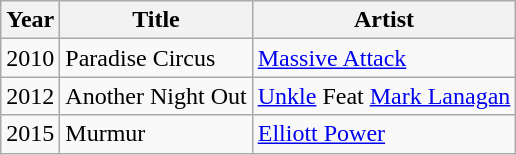<table class="wikitable">
<tr>
<th>Year</th>
<th>Title</th>
<th>Artist</th>
</tr>
<tr>
<td>2010</td>
<td>Paradise Circus</td>
<td><a href='#'>Massive Attack</a></td>
</tr>
<tr>
<td>2012</td>
<td>Another Night Out</td>
<td><a href='#'>Unkle</a> Feat <a href='#'>Mark Lanagan</a></td>
</tr>
<tr>
<td>2015</td>
<td>Murmur</td>
<td><a href='#'>Elliott Power</a></td>
</tr>
</table>
